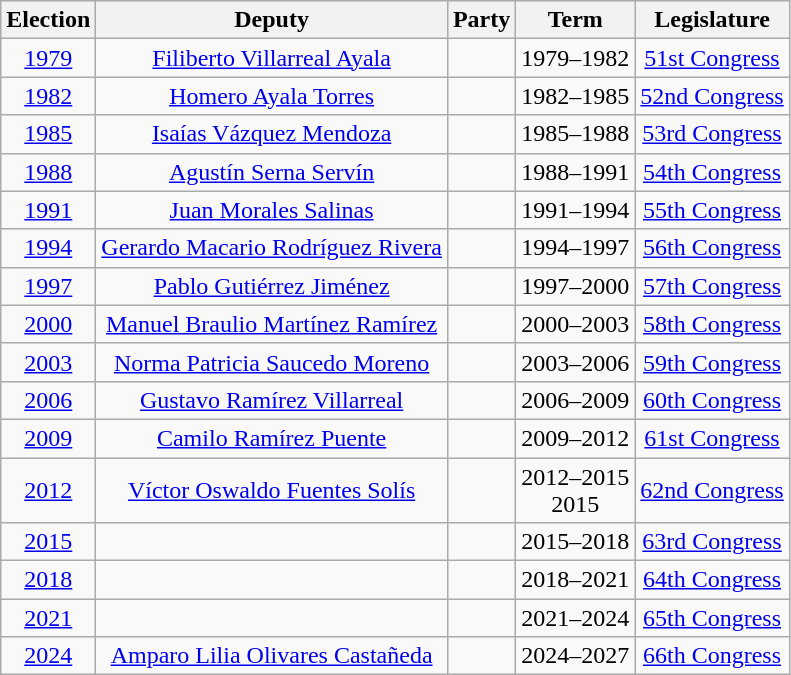<table class="wikitable sortable" style="text-align: center">
<tr>
<th>Election</th>
<th class="unsortable">Deputy</th>
<th class="unsortable">Party</th>
<th class="unsortable">Term</th>
<th class="unsortable">Legislature</th>
</tr>
<tr>
<td><a href='#'>1979</a></td>
<td><a href='#'>Filiberto Villarreal Ayala</a></td>
<td></td>
<td>1979–1982</td>
<td><a href='#'>51st Congress</a></td>
</tr>
<tr>
<td><a href='#'>1982</a></td>
<td><a href='#'>Homero Ayala Torres</a></td>
<td></td>
<td>1982–1985</td>
<td><a href='#'>52nd Congress</a></td>
</tr>
<tr>
<td><a href='#'>1985</a></td>
<td><a href='#'>Isaías Vázquez Mendoza</a></td>
<td></td>
<td>1985–1988</td>
<td><a href='#'>53rd Congress</a></td>
</tr>
<tr>
<td><a href='#'>1988</a></td>
<td><a href='#'>Agustín Serna Servín</a></td>
<td></td>
<td>1988–1991</td>
<td><a href='#'>54th Congress</a></td>
</tr>
<tr>
<td><a href='#'>1991</a></td>
<td><a href='#'>Juan Morales Salinas</a></td>
<td></td>
<td>1991–1994</td>
<td><a href='#'>55th Congress</a></td>
</tr>
<tr>
<td><a href='#'>1994</a></td>
<td><a href='#'>Gerardo Macario Rodríguez Rivera</a></td>
<td></td>
<td>1994–1997</td>
<td><a href='#'>56th Congress</a></td>
</tr>
<tr>
<td><a href='#'>1997</a></td>
<td><a href='#'>Pablo Gutiérrez Jiménez</a></td>
<td></td>
<td>1997–2000</td>
<td><a href='#'>57th Congress</a></td>
</tr>
<tr>
<td><a href='#'>2000</a></td>
<td><a href='#'>Manuel Braulio Martínez Ramírez</a></td>
<td></td>
<td>2000–2003</td>
<td><a href='#'>58th Congress</a></td>
</tr>
<tr>
<td><a href='#'>2003</a></td>
<td><a href='#'>Norma Patricia Saucedo Moreno</a></td>
<td></td>
<td>2003–2006</td>
<td><a href='#'>59th Congress</a></td>
</tr>
<tr>
<td><a href='#'>2006</a></td>
<td><a href='#'>Gustavo Ramírez Villarreal</a></td>
<td></td>
<td>2006–2009</td>
<td><a href='#'>60th Congress</a></td>
</tr>
<tr>
<td><a href='#'>2009</a></td>
<td><a href='#'>Camilo Ramírez Puente</a></td>
<td></td>
<td>2009–2012</td>
<td><a href='#'>61st Congress</a></td>
</tr>
<tr>
<td><a href='#'>2012</a></td>
<td><a href='#'>Víctor Oswaldo Fuentes Solís</a><br></td>
<td></td>
<td>2012–2015<br>2015</td>
<td><a href='#'>62nd Congress</a></td>
</tr>
<tr>
<td><a href='#'>2015</a></td>
<td></td>
<td></td>
<td>2015–2018</td>
<td><a href='#'>63rd Congress</a></td>
</tr>
<tr>
<td><a href='#'>2018</a></td>
<td></td>
<td></td>
<td>2018–2021</td>
<td><a href='#'>64th Congress</a></td>
</tr>
<tr>
<td><a href='#'>2021</a></td>
<td></td>
<td></td>
<td>2021–2024</td>
<td><a href='#'>65th Congress</a></td>
</tr>
<tr>
<td><a href='#'>2024</a></td>
<td><a href='#'>Amparo Lilia Olivares Castañeda</a></td>
<td></td>
<td>2024–2027</td>
<td><a href='#'>66th Congress</a></td>
</tr>
</table>
